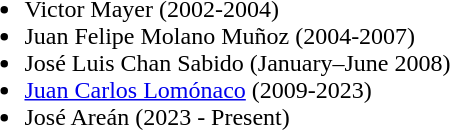<table>
<tr>
<td valign= "top" width= "50%"><br><ul><li>Victor Mayer (2002-2004)</li><li>Juan Felipe Molano Muñoz (2004-2007)</li><li>José Luis Chan Sabido (January–June 2008)</li><li><a href='#'>Juan Carlos Lomónaco</a> (2009-2023)</li><li>José Areán (2023 - Present)</li></ul></td>
</tr>
</table>
